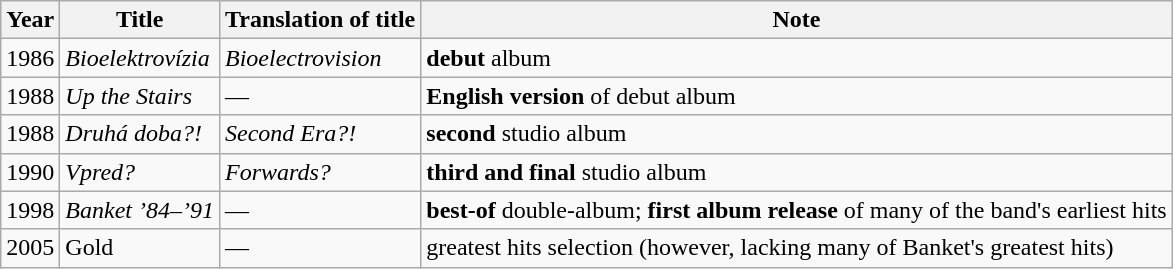<table class="wikitable">
<tr>
<th bgcolor="#ebf5ff">Year</th>
<th bgcolor="#ebf5ff">Title</th>
<th bgcolor="#ebf5ff">Translation of title</th>
<th bgcolor="#ebf5ff">Note</th>
</tr>
<tr>
<td>1986</td>
<td><em>Bioelektrovízia</em></td>
<td><em>Bioelectrovision</em></td>
<td><strong>debut</strong> album</td>
</tr>
<tr>
<td>1988</td>
<td><em>Up the Stairs</em></td>
<td>—</td>
<td><strong>English version</strong> of debut album</td>
</tr>
<tr>
<td>1988</td>
<td><em>Druhá doba?!</em></td>
<td><em>Second Era?!</em></td>
<td><strong>second</strong> studio album</td>
</tr>
<tr>
<td>1990</td>
<td><em>Vpred?</em></td>
<td><em>Forwards?</em></td>
<td><strong>third and final</strong> studio album</td>
</tr>
<tr>
<td>1998</td>
<td><em>Banket ’84–’91</em></td>
<td>—</td>
<td><strong>best-of</strong> double-album; <strong>first album release</strong> of many of the band's earliest hits</td>
</tr>
<tr>
<td>2005</td>
<td>Gold</td>
<td>—</td>
<td>greatest hits selection (however, lacking many of Banket's greatest hits)</td>
</tr>
</table>
